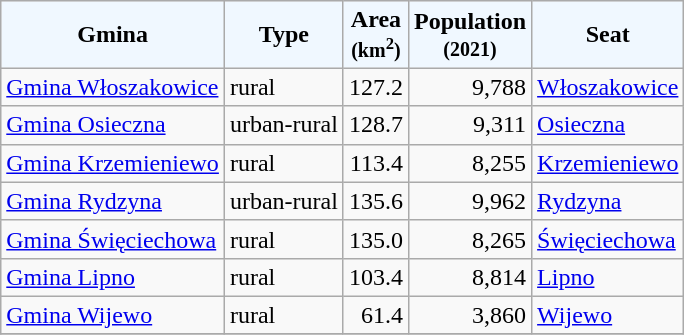<table class="wikitable">
<tr bgcolor="F0F8FF">
<td style="text-align:center;"><strong>Gmina</strong></td>
<td style="text-align:center;"><strong>Type</strong></td>
<td style="text-align:center;"><strong>Area<br><small>(km<sup>2</sup>)</small></strong></td>
<td style="text-align:center;"><strong>Population<br><small>(2021)</small></strong></td>
<td style="text-align:center;"><strong>Seat</strong></td>
</tr>
<tr>
<td><a href='#'>Gmina Włoszakowice</a></td>
<td>rural</td>
<td style="text-align:right;">127.2</td>
<td style="text-align:right;">9,788</td>
<td><a href='#'>Włoszakowice</a></td>
</tr>
<tr>
<td><a href='#'>Gmina Osieczna</a></td>
<td>urban-rural</td>
<td style="text-align:right;">128.7</td>
<td style="text-align:right;">9,311</td>
<td><a href='#'>Osieczna</a></td>
</tr>
<tr>
<td><a href='#'>Gmina Krzemieniewo</a></td>
<td>rural</td>
<td style="text-align:right;">113.4</td>
<td style="text-align:right;">8,255</td>
<td><a href='#'>Krzemieniewo</a></td>
</tr>
<tr>
<td><a href='#'>Gmina Rydzyna</a></td>
<td>urban-rural</td>
<td style="text-align:right;">135.6</td>
<td style="text-align:right;">9,962</td>
<td><a href='#'>Rydzyna</a></td>
</tr>
<tr>
<td><a href='#'>Gmina Święciechowa</a></td>
<td>rural</td>
<td style="text-align:right;">135.0</td>
<td style="text-align:right;">8,265</td>
<td><a href='#'>Święciechowa</a></td>
</tr>
<tr>
<td><a href='#'>Gmina Lipno</a></td>
<td>rural</td>
<td style="text-align:right;">103.4</td>
<td style="text-align:right;">8,814</td>
<td><a href='#'>Lipno</a></td>
</tr>
<tr>
<td><a href='#'>Gmina Wijewo</a></td>
<td>rural</td>
<td style="text-align:right;">61.4</td>
<td style="text-align:right;">3,860</td>
<td><a href='#'>Wijewo</a></td>
</tr>
<tr>
</tr>
</table>
